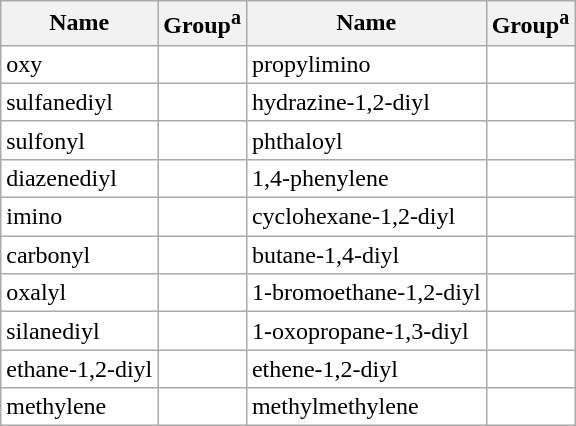<table class="wikitable" style="background-color:transparent;">
<tr>
<th>Name</th>
<th>Group<sup>a</sup></th>
<th>Name</th>
<th>Group<sup>a</sup></th>
</tr>
<tr>
<td>oxy</td>
<td></td>
<td>propylimino</td>
<td></td>
</tr>
<tr>
<td>sulfanediyl</td>
<td></td>
<td>hydrazine-1,2-diyl</td>
<td></td>
</tr>
<tr>
<td>sulfonyl</td>
<td></td>
<td>phthaloyl</td>
<td></td>
</tr>
<tr>
<td>diazenediyl</td>
<td></td>
<td>1,4-phenylene</td>
<td></td>
</tr>
<tr>
<td>imino</td>
<td></td>
<td>cyclohexane-1,2-diyl</td>
<td></td>
</tr>
<tr>
<td>carbonyl</td>
<td></td>
<td>butane-1,4-diyl</td>
<td></td>
</tr>
<tr>
<td>oxalyl</td>
<td></td>
<td>1-bromoethane-1,2-diyl</td>
<td></td>
</tr>
<tr>
<td>silanediyl</td>
<td></td>
<td>1-oxopropane-1,3-diyl</td>
<td></td>
</tr>
<tr>
<td>ethane-1,2-diyl</td>
<td></td>
<td>ethene-1,2-diyl</td>
<td></td>
</tr>
<tr>
<td>methylene</td>
<td></td>
<td>methylmethylene</td>
<td></td>
</tr>
</table>
